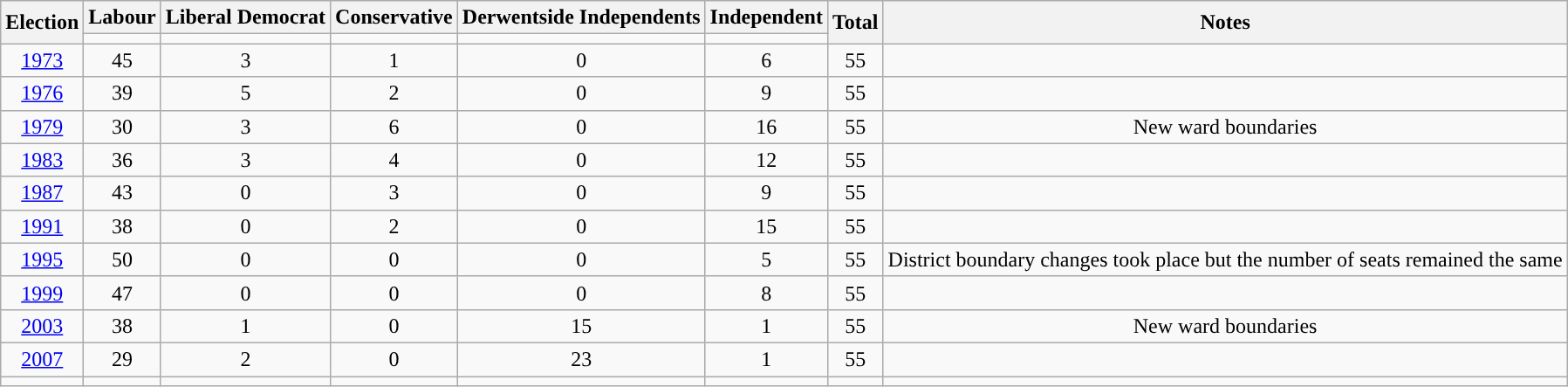<table class="wikitable" style="text-align: center">
<tr>
<th rowspan="2">Election</th>
<th>Labour</th>
<th>Liberal Democrat</th>
<th>Conservative</th>
<th>Derwentside Independents</th>
<th>Independent</th>
<th rowspan="2">Total</th>
<th rowspan="2">Notes</th>
</tr>
<tr>
<td style="background-color: "></td>
<td style="background-color: "></td>
<td style="background-color: "></td>
<td style="background-color: "></td>
<td style="background-color: "></td>
</tr>
<tr>
<td><a href='#'>1973</a></td>
<td>45</td>
<td>3</td>
<td>1</td>
<td>0</td>
<td>6</td>
<td>55</td>
<td></td>
</tr>
<tr>
<td><a href='#'>1976</a></td>
<td>39</td>
<td>5</td>
<td>2</td>
<td>0</td>
<td>9</td>
<td>55</td>
<td></td>
</tr>
<tr>
<td><a href='#'>1979</a></td>
<td>30</td>
<td>3</td>
<td>6</td>
<td>0</td>
<td>16</td>
<td>55</td>
<td>New ward boundaries</td>
</tr>
<tr>
<td><a href='#'>1983</a></td>
<td>36</td>
<td>3</td>
<td>4</td>
<td>0</td>
<td>12</td>
<td>55</td>
<td></td>
</tr>
<tr>
<td><a href='#'>1987</a></td>
<td>43</td>
<td>0</td>
<td>3</td>
<td>0</td>
<td>9</td>
<td>55</td>
<td></td>
</tr>
<tr>
<td><a href='#'>1991</a></td>
<td>38</td>
<td>0</td>
<td>2</td>
<td>0</td>
<td>15</td>
<td>55</td>
<td></td>
</tr>
<tr>
<td><a href='#'>1995</a></td>
<td>50</td>
<td>0</td>
<td>0</td>
<td>0</td>
<td>5</td>
<td>55</td>
<td>District boundary changes took place but the number of seats remained the same</td>
</tr>
<tr>
<td><a href='#'>1999</a></td>
<td>47</td>
<td>0</td>
<td>0</td>
<td>0</td>
<td>8</td>
<td>55</td>
<td></td>
</tr>
<tr>
<td><a href='#'>2003</a></td>
<td>38</td>
<td>1</td>
<td>0</td>
<td>15</td>
<td>1</td>
<td>55</td>
<td>New ward boundaries</td>
</tr>
<tr>
<td><a href='#'>2007</a></td>
<td>29</td>
<td>2</td>
<td>0</td>
<td>23</td>
<td>1</td>
<td>55</td>
<td></td>
</tr>
<tr>
<td></td>
<td style="background-color: "></td>
<td style="background-color: "></td>
<td style="background-color: "></td>
<td style="background-color: "></td>
<td style="background-color: "></td>
<td></td>
<td></td>
</tr>
</table>
